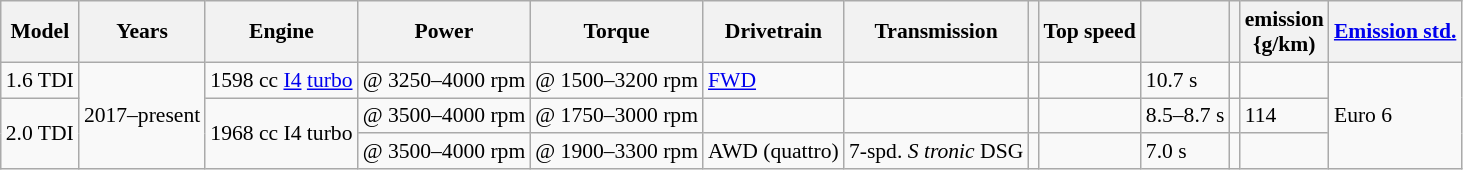<table class="wikitable" style="font-size: 90%">
<tr>
<th>Model</th>
<th>Years</th>
<th>Engine</th>
<th>Power</th>
<th>Torque</th>
<th>Drivetrain</th>
<th>Transmission</th>
<th></th>
<th>Top speed</th>
<th></th>
<th></th>
<th> emission<br>{g/km)</th>
<th><a href='#'>Emission std.</a></th>
</tr>
<tr>
<td>1.6 TDI</td>
<td rowspan="3">2017–present</td>
<td>1598 cc <a href='#'>I4</a> <a href='#'>turbo</a></td>
<td> @ 3250–4000 rpm</td>
<td> @ 1500–3200 rpm</td>
<td><a href='#'>FWD</a></td>
<td></td>
<td></td>
<td></td>
<td>10.7 s</td>
<td></td>
<td></td>
<td rowspan="3">Euro 6</td>
</tr>
<tr>
<td rowspan="2">2.0 TDI</td>
<td rowspan="2">1968 cc I4 turbo</td>
<td> @ 3500–4000 rpm</td>
<td> @ 1750–3000 rpm</td>
<td></td>
<td></td>
<td></td>
<td></td>
<td>8.5–8.7 s</td>
<td></td>
<td>114</td>
</tr>
<tr>
<td> @ 3500–4000 rpm</td>
<td> @ 1900–3300 rpm</td>
<td>AWD (quattro)</td>
<td>7-spd. <em>S tronic</em> DSG</td>
<td></td>
<td></td>
<td>7.0 s</td>
<td></td>
<td></td>
</tr>
</table>
